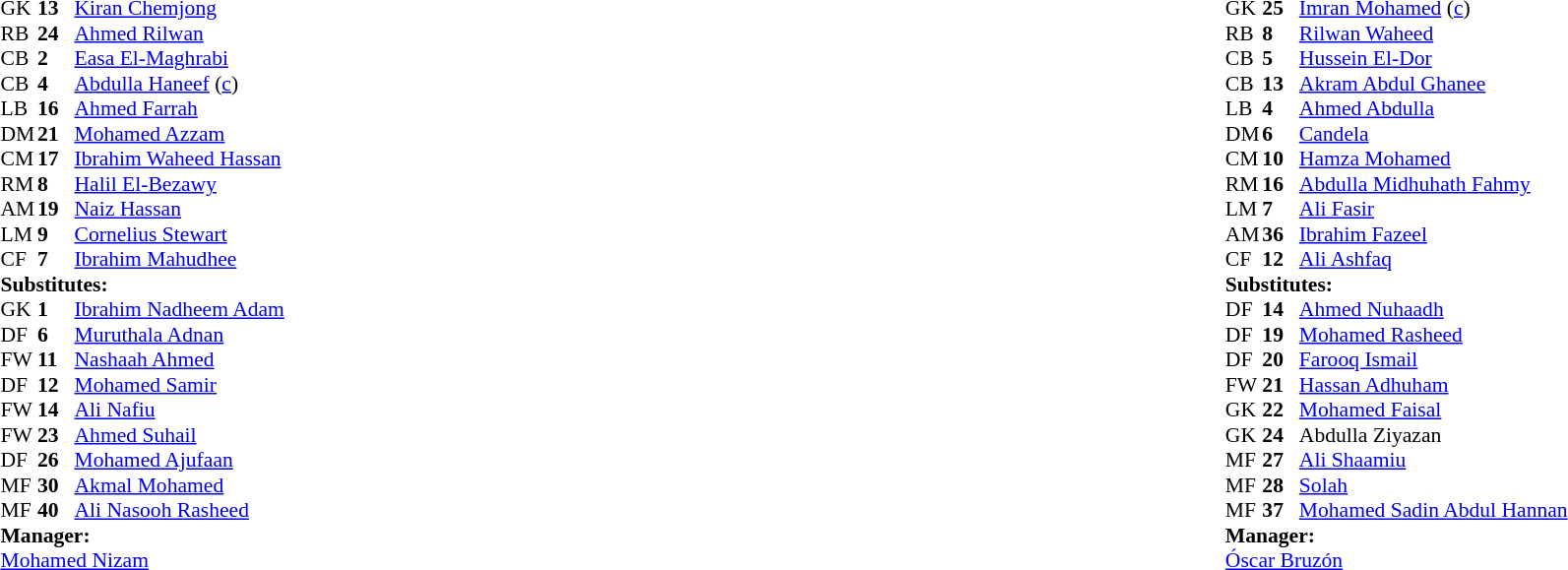<table width="100%">
<tr>
<td valign="top" width="50%"><br><table style="font-size: 90%" cellspacing="0" cellpadding="0">
<tr>
<td colspan="4"></td>
</tr>
<tr>
<th width="25"></th>
<th width="25"></th>
</tr>
<tr>
<td>GK</td>
<td><strong>13</strong></td>
<td> <a href='#'>Kiran Chemjong</a></td>
</tr>
<tr>
<td>RB</td>
<td><strong>24</strong></td>
<td> <a href='#'>Ahmed Rilwan</a></td>
<td></td>
<td></td>
</tr>
<tr>
<td>CB</td>
<td><strong>2</strong></td>
<td> <a href='#'>Easa El-Maghrabi</a></td>
</tr>
<tr>
<td>CB</td>
<td><strong>4</strong></td>
<td> <a href='#'>Abdulla Haneef</a> (<a href='#'>c</a>)</td>
<td></td>
<td></td>
</tr>
<tr>
<td>LB</td>
<td><strong>16</strong></td>
<td> <a href='#'>Ahmed Farrah</a></td>
<td></td>
<td></td>
</tr>
<tr>
<td>DM</td>
<td><strong>21</strong></td>
<td> <a href='#'>Mohamed Azzam</a></td>
<td></td>
<td></td>
</tr>
<tr>
<td>CM</td>
<td><strong>17</strong></td>
<td> <a href='#'>Ibrahim Waheed Hassan</a></td>
<td></td>
<td></td>
</tr>
<tr>
<td>RM</td>
<td><strong>8</strong></td>
<td> <a href='#'>Halil El-Bezawy</a></td>
<td></td>
<td></td>
</tr>
<tr>
<td>AM</td>
<td><strong>19</strong></td>
<td> <a href='#'>Naiz Hassan</a></td>
</tr>
<tr>
<td>LM</td>
<td><strong>9</strong></td>
<td> <a href='#'>Cornelius Stewart</a></td>
<td></td>
<td></td>
</tr>
<tr>
<td>CF</td>
<td><strong>7</strong></td>
<td> <a href='#'>Ibrahim Mahudhee</a></td>
<td></td>
<td></td>
</tr>
<tr>
<td colspan=4><strong>Substitutes:</strong></td>
</tr>
<tr>
<td>GK</td>
<td><strong>1</strong></td>
<td> <a href='#'>Ibrahim Nadheem Adam</a></td>
<td></td>
<td></td>
</tr>
<tr>
<td>DF</td>
<td><strong>6</strong></td>
<td> <a href='#'>Muruthala Adnan</a></td>
<td></td>
<td></td>
</tr>
<tr>
<td>FW</td>
<td><strong>11</strong></td>
<td> <a href='#'>Nashaah Ahmed</a></td>
<td></td>
<td></td>
</tr>
<tr>
<td>DF</td>
<td><strong>12</strong></td>
<td> <a href='#'>Mohamed Samir</a></td>
<td></td>
<td></td>
</tr>
<tr>
<td>FW</td>
<td><strong>14</strong></td>
<td> <a href='#'>Ali Nafiu</a></td>
<td></td>
<td></td>
</tr>
<tr>
<td>FW</td>
<td><strong>23</strong></td>
<td> <a href='#'>Ahmed Suhail</a></td>
<td></td>
<td></td>
</tr>
<tr>
<td>DF</td>
<td><strong>26</strong></td>
<td> <a href='#'>Mohamed Ajufaan</a></td>
<td></td>
<td></td>
</tr>
<tr>
<td>MF</td>
<td><strong>30</strong></td>
<td> <a href='#'>Akmal Mohamed</a></td>
<td></td>
<td></td>
</tr>
<tr>
<td>MF</td>
<td><strong>40</strong></td>
<td> <a href='#'>Ali Nasooh Rasheed</a></td>
<td></td>
<td></td>
</tr>
<tr>
<td colspan=4><strong>Manager:</strong></td>
</tr>
<tr>
<td colspan="4"> <a href='#'>Mohamed Nizam</a></td>
</tr>
</table>
</td>
<td valign="top"></td>
<td valign="top" width="50%"><br><table style="font-size: 90%" cellspacing="0" cellpadding="0" align=center>
<tr>
<td colspan="4"></td>
</tr>
<tr>
<th width="25"></th>
<th width="25"></th>
</tr>
<tr>
<td>GK</td>
<td><strong>25</strong></td>
<td> <a href='#'>Imran Mohamed</a> (<a href='#'>c</a>)</td>
</tr>
<tr>
<td>RB</td>
<td><strong>8</strong></td>
<td> <a href='#'>Rilwan Waheed</a></td>
<td></td>
<td></td>
</tr>
<tr>
<td>CB</td>
<td><strong>5</strong></td>
<td> <a href='#'>Hussein El-Dor</a></td>
</tr>
<tr>
<td>CB</td>
<td><strong>13</strong></td>
<td> <a href='#'>Akram Abdul Ghanee</a></td>
<td></td>
<td></td>
</tr>
<tr>
<td>LB</td>
<td><strong>4</strong></td>
<td> <a href='#'>Ahmed Abdulla</a></td>
<td></td>
<td></td>
</tr>
<tr>
<td>DM</td>
<td><strong>6</strong></td>
<td> <a href='#'>Candela</a></td>
</tr>
<tr>
<td>CM</td>
<td><strong>10</strong></td>
<td> <a href='#'>Hamza Mohamed</a></td>
</tr>
<tr>
<td>RM</td>
<td><strong>16</strong></td>
<td> <a href='#'>Abdulla Midhuhath Fahmy</a></td>
</tr>
<tr>
<td>LM</td>
<td><strong>7</strong></td>
<td> <a href='#'>Ali Fasir</a></td>
</tr>
<tr>
<td>AM</td>
<td><strong>36</strong></td>
<td> <a href='#'>Ibrahim Fazeel</a></td>
</tr>
<tr>
<td>CF</td>
<td><strong>12</strong></td>
<td> <a href='#'>Ali Ashfaq</a></td>
<td></td>
<td></td>
</tr>
<tr>
<td colspan=4><strong>Substitutes:</strong></td>
</tr>
<tr>
<td>DF</td>
<td><strong>14</strong></td>
<td> <a href='#'>Ahmed Nuhaadh</a></td>
</tr>
<tr>
<td>DF</td>
<td><strong>19</strong></td>
<td> <a href='#'>Mohamed Rasheed</a></td>
<td></td>
<td></td>
</tr>
<tr>
<td>DF</td>
<td><strong>20</strong></td>
<td> <a href='#'>Farooq Ismail</a></td>
</tr>
<tr>
<td>FW</td>
<td><strong>21</strong></td>
<td> <a href='#'>Hassan Adhuham</a></td>
<td></td>
<td></td>
</tr>
<tr>
<td>GK</td>
<td><strong>22</strong></td>
<td> <a href='#'>Mohamed Faisal</a></td>
</tr>
<tr>
<td>GK</td>
<td><strong>24</strong></td>
<td> Abdulla Ziyazan</td>
</tr>
<tr>
<td>MF</td>
<td><strong>27</strong></td>
<td> <a href='#'>Ali Shaamiu</a></td>
</tr>
<tr>
<td>MF</td>
<td><strong>28</strong></td>
<td> <a href='#'>Solah</a></td>
</tr>
<tr>
<td>MF</td>
<td><strong>37</strong></td>
<td> <a href='#'>Mohamed Sadin Abdul Hannan</a></td>
</tr>
<tr>
<td colspan=4><strong>Manager:</strong></td>
</tr>
<tr>
<td colspan="4"> <a href='#'>Óscar Bruzón</a></td>
</tr>
</table>
</td>
</tr>
</table>
